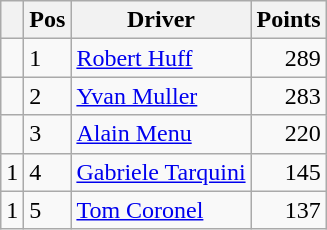<table class="wikitable" style="font-size|95%;">
<tr>
<th></th>
<th>Pos</th>
<th>Driver</th>
<th>Points</th>
</tr>
<tr>
<td align="left"></td>
<td>1</td>
<td> <a href='#'>Robert Huff</a></td>
<td align="right">289</td>
</tr>
<tr>
<td align="left"></td>
<td>2</td>
<td> <a href='#'>Yvan Muller</a></td>
<td align="right">283</td>
</tr>
<tr>
<td align="left"></td>
<td>3</td>
<td> <a href='#'>Alain Menu</a></td>
<td align="right">220</td>
</tr>
<tr>
<td align="left"> 1</td>
<td>4</td>
<td> <a href='#'>Gabriele Tarquini</a></td>
<td align="right">145</td>
</tr>
<tr>
<td align="left"> 1</td>
<td>5</td>
<td> <a href='#'>Tom Coronel</a></td>
<td align="right">137</td>
</tr>
</table>
